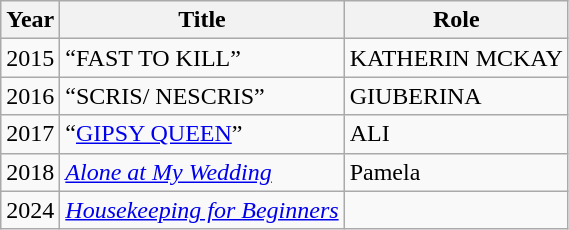<table class="wikitable sortable">
<tr>
<th>Year</th>
<th>Title</th>
<th>Role</th>
</tr>
<tr>
<td>2015</td>
<td>“FAST TO KILL”</td>
<td>KATHERIN MCKAY</td>
</tr>
<tr>
<td>2016</td>
<td>“SCRIS/ NESCRIS”</td>
<td>GIUBERINA</td>
</tr>
<tr>
<td>2017</td>
<td>“<a href='#'>GIPSY QUEEN</a>”</td>
<td>ALI</td>
</tr>
<tr>
<td>2018</td>
<td><em><a href='#'>Alone at My Wedding</a></em></td>
<td>Pamela</td>
</tr>
<tr>
<td>2024</td>
<td><em><a href='#'>Housekeeping for Beginners</a></em></td>
<td></td>
</tr>
</table>
